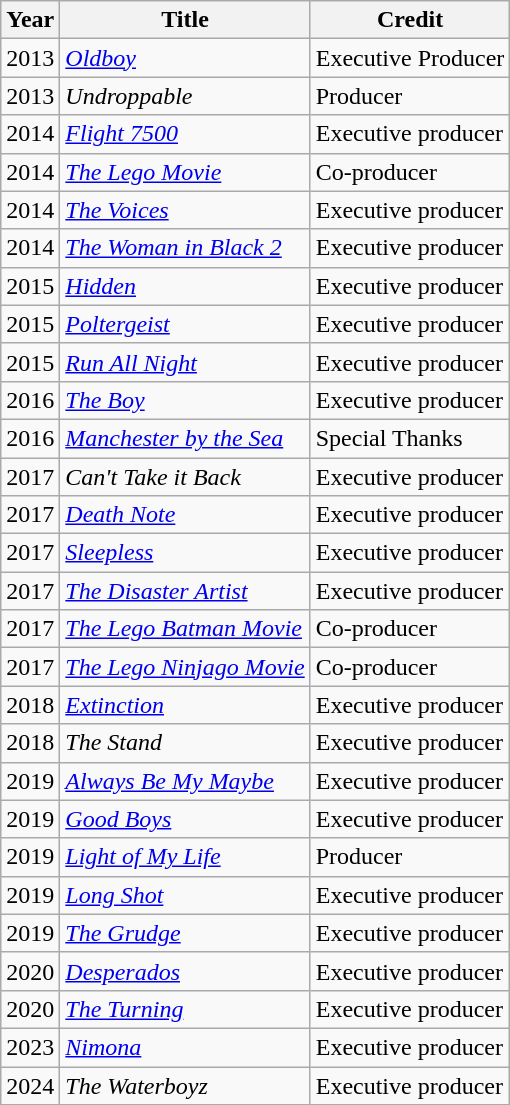<table class="wikitable sortable">
<tr>
<th>Year</th>
<th>Title</th>
<th>Credit</th>
</tr>
<tr>
<td>2013</td>
<td><a href='#'><em>Oldboy</em></a></td>
<td>Executive Producer</td>
</tr>
<tr>
<td>2013</td>
<td><em>Undroppable</em></td>
<td>Producer</td>
</tr>
<tr>
<td>2014</td>
<td><em><a href='#'>Flight 7500</a></em></td>
<td>Executive producer</td>
</tr>
<tr>
<td>2014</td>
<td><em><a href='#'>The Lego Movie</a></em></td>
<td>Co-producer</td>
</tr>
<tr>
<td>2014</td>
<td><a href='#'><em>The Voices</em></a></td>
<td>Executive producer</td>
</tr>
<tr>
<td>2014</td>
<td><a href='#'><em>The Woman in Black 2</em></a></td>
<td>Executive producer</td>
</tr>
<tr>
<td>2015</td>
<td><a href='#'><em>Hidden</em></a></td>
<td>Executive producer</td>
</tr>
<tr>
<td>2015</td>
<td><a href='#'><em>Poltergeist</em></a></td>
<td>Executive producer</td>
</tr>
<tr>
<td>2015</td>
<td><a href='#'><em>Run All Night</em></a></td>
<td>Executive producer</td>
</tr>
<tr>
<td>2016</td>
<td><a href='#'><em>The Boy</em></a></td>
<td>Executive producer</td>
</tr>
<tr>
<td>2016</td>
<td><a href='#'><em>Manchester by the Sea</em></a></td>
<td>Special Thanks</td>
</tr>
<tr>
<td>2017</td>
<td><em>Can't Take it Back</em></td>
<td>Executive producer</td>
</tr>
<tr>
<td>2017</td>
<td><a href='#'><em>Death Note</em></a></td>
<td>Executive producer</td>
</tr>
<tr>
<td>2017</td>
<td><a href='#'><em>Sleepless</em></a></td>
<td>Executive producer</td>
</tr>
<tr>
<td>2017</td>
<td><a href='#'><em>The Disaster Artist</em></a></td>
<td>Executive producer</td>
</tr>
<tr>
<td>2017</td>
<td><em><a href='#'>The Lego Batman Movie</a></em></td>
<td>Co-producer</td>
</tr>
<tr>
<td>2017</td>
<td><em><a href='#'>The Lego Ninjago Movie</a></em></td>
<td>Co-producer</td>
</tr>
<tr>
<td>2018</td>
<td><a href='#'><em>Extinction</em></a></td>
<td>Executive producer</td>
</tr>
<tr>
<td>2018</td>
<td><em>The Stand</em></td>
<td>Executive producer</td>
</tr>
<tr>
<td>2019</td>
<td><a href='#'><em>Always Be My Maybe</em></a></td>
<td>Executive producer</td>
</tr>
<tr>
<td>2019</td>
<td><a href='#'><em>Good Boys</em></a></td>
<td>Executive producer</td>
</tr>
<tr>
<td>2019</td>
<td><a href='#'><em>Light of My Life</em></a></td>
<td>Producer</td>
</tr>
<tr>
<td>2019</td>
<td><a href='#'><em>Long Shot</em></a></td>
<td>Executive producer</td>
</tr>
<tr>
<td>2019</td>
<td><a href='#'><em>The Grudge</em></a></td>
<td>Executive producer</td>
</tr>
<tr>
<td>2020</td>
<td><a href='#'><em>Desperados</em></a></td>
<td>Executive producer</td>
</tr>
<tr>
<td>2020</td>
<td><a href='#'><em>The Turning</em></a></td>
<td>Executive producer</td>
</tr>
<tr>
<td>2023</td>
<td><a href='#'><em>Nimona</em></a></td>
<td>Executive producer</td>
</tr>
<tr>
<td>2024</td>
<td><em>The Waterboyz</em></td>
<td>Executive producer</td>
</tr>
</table>
